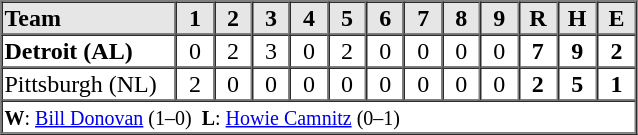<table border=1 cellspacing=0 width=425 style="margin-left:3em;">
<tr style="text-align:center; background-color:#e6e6e6;">
<th align=left width=125>Team</th>
<th width=25>1</th>
<th width=25>2</th>
<th width=25>3</th>
<th width=25>4</th>
<th width=25>5</th>
<th width=25>6</th>
<th width=25>7</th>
<th width=25>8</th>
<th width=25>9</th>
<th width=25>R</th>
<th width=25>H</th>
<th width=25>E</th>
</tr>
<tr style="text-align:center;">
<td align=left><strong>Detroit (AL)</strong></td>
<td>0</td>
<td>2</td>
<td>3</td>
<td>0</td>
<td>2</td>
<td>0</td>
<td>0</td>
<td>0</td>
<td>0</td>
<td><strong>7</strong></td>
<td><strong>9</strong></td>
<td><strong>2</strong></td>
</tr>
<tr style="text-align:center;">
<td align=left>Pittsburgh (NL)</td>
<td>2</td>
<td>0</td>
<td>0</td>
<td>0</td>
<td>0</td>
<td>0</td>
<td>0</td>
<td>0</td>
<td>0</td>
<td><strong>2</strong></td>
<td><strong>5</strong></td>
<td><strong>1</strong></td>
</tr>
<tr style="text-align:left;">
<td colspan=13><small><strong>W</strong>: <a href='#'>Bill Donovan</a> (1–0)  <strong>L</strong>: <a href='#'>Howie Camnitz</a> (0–1)</small></td>
</tr>
</table>
